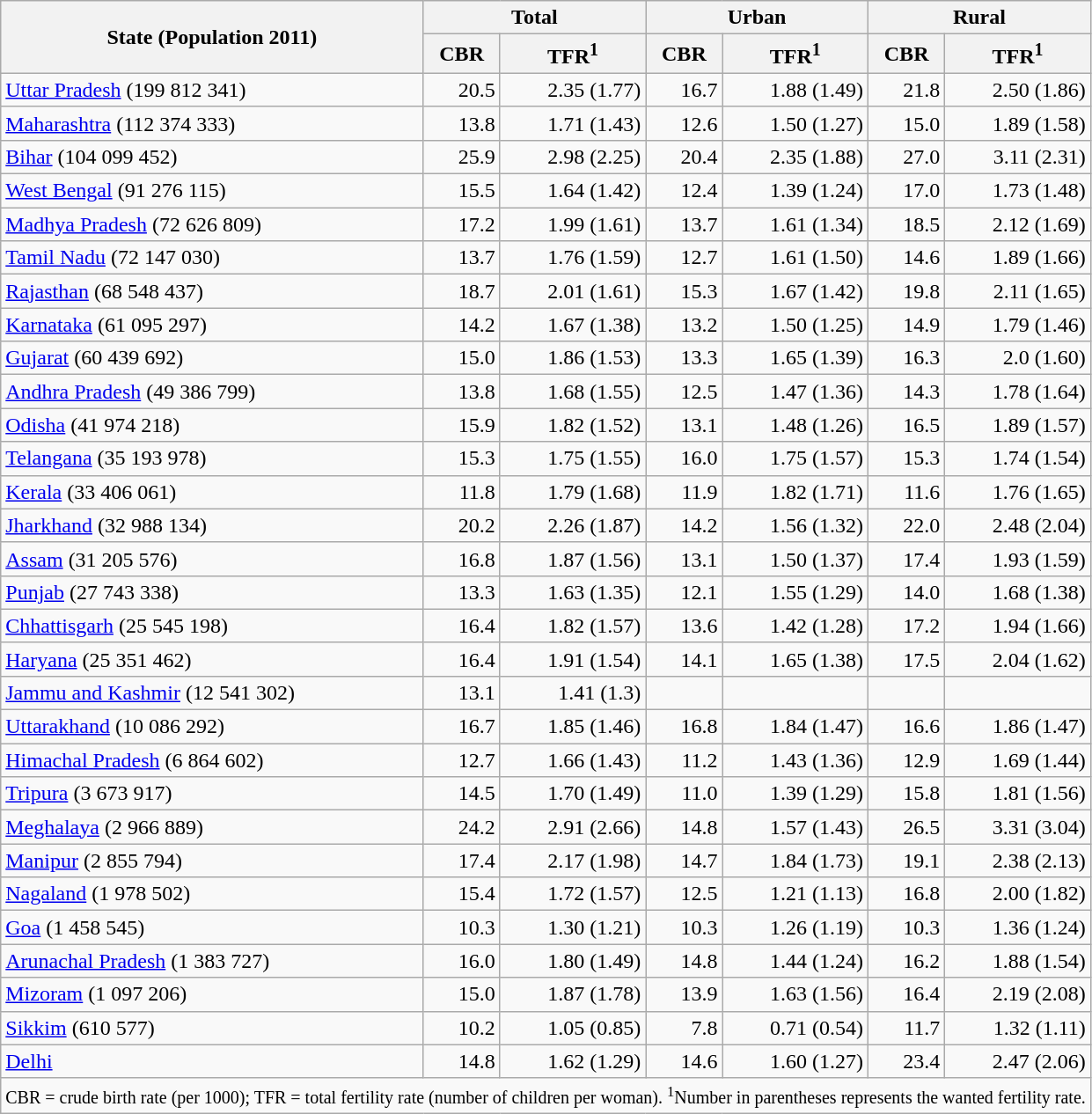<table class="wikitable sortable" style="text-align: right;">
<tr>
<th rowspan=2>State (Population 2011)</th>
<th colspan=2>Total</th>
<th colspan=2>Urban</th>
<th colspan=2>Rural</th>
</tr>
<tr>
<th>CBR</th>
<th>TFR<sup>1</sup></th>
<th>CBR</th>
<th>TFR<sup>1</sup></th>
<th>CBR</th>
<th>TFR<sup>1</sup></th>
</tr>
<tr>
<td style="text-align:left;"><a href='#'>Uttar Pradesh</a> (199 812 341)</td>
<td>20.5</td>
<td>2.35 (1.77)</td>
<td>16.7</td>
<td>1.88 (1.49)</td>
<td>21.8</td>
<td>2.50 (1.86)</td>
</tr>
<tr>
<td style="text-align:left;"><a href='#'>Maharashtra</a> (112 374 333)</td>
<td>13.8</td>
<td>1.71 (1.43)</td>
<td>12.6</td>
<td>1.50 (1.27)</td>
<td>15.0</td>
<td>1.89 (1.58)</td>
</tr>
<tr>
<td style="text-align:left;"><a href='#'>Bihar</a> (104 099 452)</td>
<td>25.9</td>
<td>2.98 (2.25)</td>
<td>20.4</td>
<td>2.35 (1.88)</td>
<td>27.0</td>
<td>3.11 (2.31)</td>
</tr>
<tr>
<td style="text-align:left;"><a href='#'>West Bengal</a> (91 276 115)</td>
<td>15.5</td>
<td>1.64 (1.42)</td>
<td>12.4</td>
<td>1.39 (1.24)</td>
<td>17.0</td>
<td>1.73 (1.48)</td>
</tr>
<tr>
<td style="text-align:left;"><a href='#'>Madhya Pradesh</a> (72 626 809)</td>
<td>17.2</td>
<td>1.99 (1.61)</td>
<td>13.7</td>
<td>1.61 (1.34)</td>
<td>18.5</td>
<td>2.12 (1.69)</td>
</tr>
<tr>
<td style="text-align:left;"><a href='#'>Tamil Nadu</a> (72 147 030)</td>
<td>13.7</td>
<td>1.76 (1.59)</td>
<td>12.7</td>
<td>1.61 (1.50)</td>
<td>14.6</td>
<td>1.89 (1.66)</td>
</tr>
<tr>
<td style="text-align:left;"><a href='#'>Rajasthan</a> (68 548 437)</td>
<td>18.7</td>
<td>2.01 (1.61)</td>
<td>15.3</td>
<td>1.67 (1.42)</td>
<td>19.8</td>
<td>2.11 (1.65)</td>
</tr>
<tr>
<td style="text-align:left;"><a href='#'>Karnataka</a> (61 095 297)</td>
<td>14.2</td>
<td>1.67 (1.38)</td>
<td>13.2</td>
<td>1.50 (1.25)</td>
<td>14.9</td>
<td>1.79 (1.46)</td>
</tr>
<tr>
<td style="text-align:left;"><a href='#'>Gujarat</a> (60 439 692)</td>
<td>15.0</td>
<td>1.86 (1.53)</td>
<td>13.3</td>
<td>1.65 (1.39)</td>
<td>16.3</td>
<td>2.0 (1.60)</td>
</tr>
<tr>
<td style="text-align:left;"><a href='#'>Andhra Pradesh</a> (49 386 799)</td>
<td>13.8</td>
<td>1.68 (1.55)</td>
<td>12.5</td>
<td>1.47 (1.36)</td>
<td>14.3</td>
<td>1.78 (1.64)</td>
</tr>
<tr>
<td style="text-align:left;"><a href='#'>Odisha</a> (41 974 218)</td>
<td>15.9</td>
<td>1.82 (1.52)</td>
<td>13.1</td>
<td>1.48 (1.26)</td>
<td>16.5</td>
<td>1.89 (1.57)</td>
</tr>
<tr>
<td style="text-align:left;"><a href='#'>Telangana</a> (35 193 978)</td>
<td>15.3</td>
<td>1.75 (1.55)</td>
<td>16.0</td>
<td>1.75 (1.57)</td>
<td>15.3</td>
<td>1.74 (1.54)</td>
</tr>
<tr>
<td style="text-align:left;"><a href='#'>Kerala</a> (33 406 061)</td>
<td>11.8</td>
<td>1.79 (1.68)</td>
<td>11.9</td>
<td>1.82 (1.71)</td>
<td>11.6</td>
<td>1.76 (1.65)</td>
</tr>
<tr>
<td style="text-align:left;"><a href='#'>Jharkhand</a> (32 988 134)</td>
<td>20.2</td>
<td>2.26 (1.87)</td>
<td>14.2</td>
<td>1.56 (1.32)</td>
<td>22.0</td>
<td>2.48 (2.04)</td>
</tr>
<tr>
<td style="text-align:left;"><a href='#'>Assam</a> (31 205 576)</td>
<td>16.8</td>
<td>1.87 (1.56)</td>
<td>13.1</td>
<td>1.50 (1.37)</td>
<td>17.4</td>
<td>1.93 (1.59)</td>
</tr>
<tr>
<td style="text-align:left;"><a href='#'>Punjab</a> (27 743 338)</td>
<td>13.3</td>
<td>1.63 (1.35)</td>
<td>12.1</td>
<td>1.55 (1.29)</td>
<td>14.0</td>
<td>1.68 (1.38)</td>
</tr>
<tr>
<td style="text-align:left;"><a href='#'>Chhattisgarh</a> (25 545 198)</td>
<td>16.4</td>
<td>1.82 (1.57)</td>
<td>13.6</td>
<td>1.42 (1.28)</td>
<td>17.2</td>
<td>1.94 (1.66)</td>
</tr>
<tr>
<td style="text-align:left;"><a href='#'>Haryana</a> (25 351 462)</td>
<td>16.4</td>
<td>1.91 (1.54)</td>
<td>14.1</td>
<td>1.65 (1.38)</td>
<td>17.5</td>
<td>2.04 (1.62)</td>
</tr>
<tr>
<td style="text-align:left;"><a href='#'>Jammu and Kashmir</a> (12 541 302)</td>
<td>13.1</td>
<td>1.41 (1.3)</td>
<td></td>
<td></td>
<td></td>
<td></td>
</tr>
<tr>
<td style="text-align:left;"><a href='#'>Uttarakhand</a> (10 086 292)</td>
<td>16.7</td>
<td>1.85 (1.46)</td>
<td>16.8</td>
<td>1.84 (1.47)</td>
<td>16.6</td>
<td>1.86 (1.47)</td>
</tr>
<tr>
<td style="text-align:left;"><a href='#'>Himachal Pradesh</a> (6 864 602)</td>
<td>12.7</td>
<td>1.66 (1.43)</td>
<td>11.2</td>
<td>1.43 (1.36)</td>
<td>12.9</td>
<td>1.69 (1.44)</td>
</tr>
<tr>
<td style="text-align:left;"><a href='#'>Tripura</a> (3 673 917)</td>
<td>14.5</td>
<td>1.70 (1.49)</td>
<td>11.0</td>
<td>1.39 (1.29)</td>
<td>15.8</td>
<td>1.81 (1.56)</td>
</tr>
<tr>
<td style="text-align:left;"><a href='#'>Meghalaya</a> (2 966 889)</td>
<td>24.2</td>
<td>2.91 (2.66)</td>
<td>14.8</td>
<td>1.57 (1.43)</td>
<td>26.5</td>
<td>3.31 (3.04)</td>
</tr>
<tr>
<td style="text-align:left;"><a href='#'>Manipur</a> (2 855 794)</td>
<td>17.4</td>
<td>2.17 (1.98)</td>
<td>14.7</td>
<td>1.84 (1.73)</td>
<td>19.1</td>
<td>2.38 (2.13)</td>
</tr>
<tr>
<td style="text-align:left;"><a href='#'>Nagaland</a> (1 978 502)</td>
<td>15.4</td>
<td>1.72 (1.57)</td>
<td>12.5</td>
<td>1.21 (1.13)</td>
<td>16.8</td>
<td>2.00 (1.82)</td>
</tr>
<tr>
<td style="text-align:left;"><a href='#'>Goa</a> (1 458 545)</td>
<td>10.3</td>
<td>1.30 (1.21)</td>
<td>10.3</td>
<td>1.26 (1.19)</td>
<td>10.3</td>
<td>1.36 (1.24)</td>
</tr>
<tr>
<td style="text-align:left;"><a href='#'>Arunachal Pradesh</a> (1 383 727)</td>
<td>16.0</td>
<td>1.80 (1.49)</td>
<td>14.8</td>
<td>1.44 (1.24)</td>
<td>16.2</td>
<td>1.88 (1.54)</td>
</tr>
<tr>
<td style="text-align:left;"><a href='#'>Mizoram</a> (1 097 206)</td>
<td>15.0</td>
<td>1.87 (1.78)</td>
<td>13.9</td>
<td>1.63 (1.56)</td>
<td>16.4</td>
<td>2.19 (2.08)</td>
</tr>
<tr>
<td style="text-align:left;"><a href='#'>Sikkim</a> (610 577)</td>
<td>10.2</td>
<td>1.05 (0.85)</td>
<td>7.8</td>
<td>0.71 (0.54)</td>
<td>11.7</td>
<td>1.32 (1.11)</td>
</tr>
<tr>
<td style="text-align:left;"><a href='#'>Delhi</a></td>
<td>14.8</td>
<td>1.62 (1.29)</td>
<td>14.6</td>
<td>1.60 (1.27)</td>
<td>23.4</td>
<td>2.47 (2.06)</td>
</tr>
<tr>
<td colspan="7" style="text-align:left;"><small>CBR = crude birth rate (per 1000); TFR = total fertility rate (number of children per woman). <sup>1</sup>Number in parentheses represents the wanted fertility rate.</small></td>
</tr>
</table>
